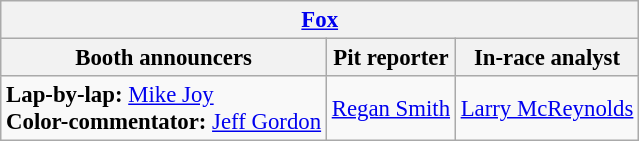<table class="wikitable" style="font-size: 95%">
<tr>
<th colspan="3"><a href='#'>Fox</a></th>
</tr>
<tr>
<th>Booth announcers</th>
<th>Pit reporter</th>
<th>In-race analyst</th>
</tr>
<tr>
<td><strong>Lap-by-lap:</strong> <a href='#'>Mike Joy</a><br><strong>Color-commentator:</strong> <a href='#'>Jeff Gordon</a></td>
<td><a href='#'>Regan Smith</a></td>
<td><a href='#'>Larry McReynolds</a></td>
</tr>
</table>
